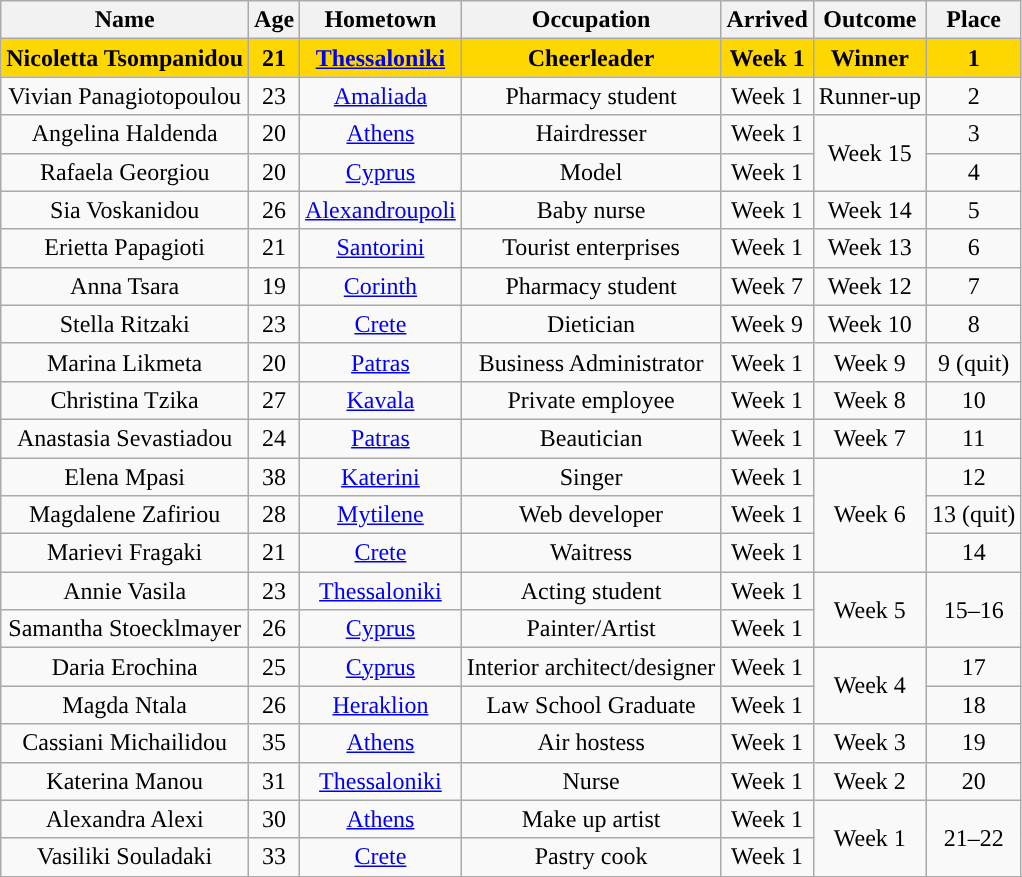<table class="wikitable sortable" style="text-align:center;">
<tr>
<th>Name</th>
<th>Age</th>
<th>Hometown</th>
<th>Occupation</th>
<th>Arrived</th>
<th>Outcome</th>
<th>Place</th>
</tr>
<tr>
<td bgcolor="gold"><strong>Nicoletta Tsompanidou</strong></td>
<td bgcolor="gold"><strong>21</strong></td>
<td bgcolor="gold"><strong><a href='#'>Thessaloniki</a></strong></td>
<td bgcolor="gold"><strong>Cheerleader</strong></td>
<td bgcolor="gold"><strong>Week 1</strong></td>
<td bgcolor="gold"><strong>Winner</strong></td>
<td bgcolor="gold"><strong>1</strong></td>
</tr>
<tr>
<td>Vivian Panagiotopoulou</td>
<td>23</td>
<td><a href='#'>Amaliada</a></td>
<td>Pharmacy student</td>
<td>Week 1</td>
<td data-sort-value="Wh">Runner-up</td>
<td>2</td>
</tr>
<tr>
<td>Angelina Haldenda</td>
<td>20</td>
<td><a href='#'>Athens</a></td>
<td>Hairdresser</td>
<td>Week 1</td>
<td rowspan="2">Week 15</td>
<td>3</td>
</tr>
<tr>
<td>Rafaela Georgiou</td>
<td>20</td>
<td><a href='#'>Cyprus</a></td>
<td>Model</td>
<td>Week 1</td>
<td>4</td>
</tr>
<tr>
<td>Sia Voskanidou</td>
<td>26</td>
<td><a href='#'>Alexandroupoli</a></td>
<td>Baby nurse</td>
<td>Week 1</td>
<td>Week 14</td>
<td>5</td>
</tr>
<tr>
<td>Erietta Papagioti</td>
<td>21</td>
<td><a href='#'>Santorini</a></td>
<td>Tourist enterprises</td>
<td>Week 1</td>
<td>Week 13</td>
<td>6</td>
</tr>
<tr>
<td>Anna Tsara</td>
<td>19</td>
<td><a href='#'>Corinth</a></td>
<td>Pharmacy student</td>
<td>Week 7</td>
<td>Week 12</td>
<td>7</td>
</tr>
<tr>
<td>Stella Ritzaki</td>
<td>23</td>
<td><a href='#'>Crete</a></td>
<td>Dietician</td>
<td>Week 9</td>
<td>Week 10</td>
<td>8</td>
</tr>
<tr>
<td>Marina Likmeta</td>
<td>20</td>
<td><a href='#'>Patras</a></td>
<td>Business Administrator</td>
<td>Week 1</td>
<td>Week 9</td>
<td>9 (quit)</td>
</tr>
<tr>
<td>Christina Tzika</td>
<td>27</td>
<td><a href='#'>Kavala</a></td>
<td>Private employee</td>
<td>Week 1</td>
<td>Week 8</td>
<td>10</td>
</tr>
<tr>
<td>Anastasia Sevastiadou</td>
<td>24</td>
<td><a href='#'>Patras</a></td>
<td>Beautician</td>
<td>Week 1</td>
<td>Week 7</td>
<td>11</td>
</tr>
<tr>
<td>Elena Mpasi</td>
<td>38</td>
<td><a href='#'>Katerini</a></td>
<td>Singer</td>
<td>Week 1</td>
<td rowspan="3">Week 6</td>
<td>12</td>
</tr>
<tr>
<td>Magdalene Zafiriou</td>
<td>28</td>
<td><a href='#'>Mytilene</a></td>
<td>Web developer</td>
<td>Week 1</td>
<td>13 (quit)</td>
</tr>
<tr>
<td>Marievi Fragaki</td>
<td>21</td>
<td><a href='#'>Crete</a></td>
<td>Waitress</td>
<td>Week 1</td>
<td>14</td>
</tr>
<tr>
<td>Annie Vasila</td>
<td>23</td>
<td><a href='#'>Thessaloniki</a></td>
<td>Acting student</td>
<td>Week 1</td>
<td rowspan="2">Week 5</td>
<td rowspan="2">15–16</td>
</tr>
<tr>
<td>Samantha Stoecklmayer</td>
<td>26</td>
<td><a href='#'>Cyprus</a></td>
<td>Painter/Artist</td>
<td>Week 1</td>
</tr>
<tr>
<td>Daria Erochina</td>
<td>25</td>
<td><a href='#'>Cyprus</a></td>
<td>Interior architect/designer</td>
<td>Week 1</td>
<td rowspan="2">Week 4</td>
<td>17</td>
</tr>
<tr>
<td>Magda Ntala</td>
<td>26</td>
<td><a href='#'>Heraklion</a></td>
<td>Law  School Graduate</td>
<td>Week 1</td>
<td>18</td>
</tr>
<tr>
<td>Cassiani Michailidou</td>
<td>35</td>
<td><a href='#'>Athens</a></td>
<td>Air hostess</td>
<td>Week 1</td>
<td>Week 3</td>
<td>19</td>
</tr>
<tr>
<td>Katerina Manou</td>
<td>31</td>
<td><a href='#'>Thessaloniki</a></td>
<td>Nurse</td>
<td>Week 1</td>
<td>Week 2</td>
<td>20</td>
</tr>
<tr>
<td>Alexandra Alexi</td>
<td>30</td>
<td><a href='#'>Athens</a></td>
<td>Make up artist</td>
<td>Week 1</td>
<td rowspan="2">Week 1</td>
<td rowspan="2">21–22</td>
</tr>
<tr>
<td>Vasiliki Souladaki</td>
<td>33</td>
<td><a href='#'>Crete</a></td>
<td>Pastry cook</td>
<td>Week 1</td>
</tr>
<tr>
</tr>
</table>
